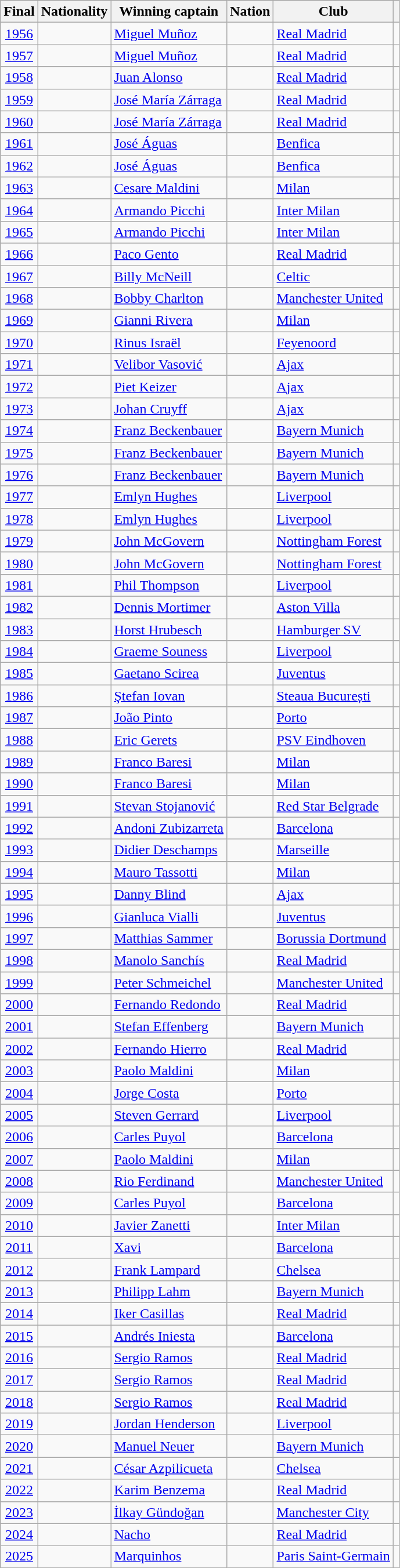<table class="wikitable mw-collapsible mw-collapsed">
<tr>
<th scope="col">Final</th>
<th scope="col">Nationality</th>
<th scope="col">Winning captain</th>
<th scope="col">Nation</th>
<th scope="col">Club</th>
<th scope="col"></th>
</tr>
<tr>
<td align=center><a href='#'>1956</a></td>
<td></td>
<td><a href='#'>Miguel Muñoz</a></td>
<td></td>
<td><a href='#'>Real Madrid</a></td>
<td align=center></td>
</tr>
<tr>
<td align=center><a href='#'>1957</a></td>
<td></td>
<td><a href='#'>Miguel Muñoz</a></td>
<td></td>
<td><a href='#'>Real Madrid</a></td>
<td align=center></td>
</tr>
<tr>
<td align=center><a href='#'>1958</a></td>
<td></td>
<td><a href='#'>Juan Alonso</a></td>
<td></td>
<td><a href='#'>Real Madrid</a></td>
<td align=center></td>
</tr>
<tr>
<td align=center><a href='#'>1959</a></td>
<td></td>
<td><a href='#'>José María Zárraga</a></td>
<td></td>
<td><a href='#'>Real Madrid</a></td>
<td align=center></td>
</tr>
<tr>
<td align=center><a href='#'>1960</a></td>
<td></td>
<td><a href='#'>José María Zárraga</a></td>
<td></td>
<td><a href='#'>Real Madrid</a></td>
<td align=center></td>
</tr>
<tr>
<td align=center><a href='#'>1961</a></td>
<td></td>
<td><a href='#'>José Águas</a></td>
<td></td>
<td><a href='#'>Benfica</a></td>
<td align=center></td>
</tr>
<tr>
<td align=center><a href='#'>1962</a></td>
<td></td>
<td><a href='#'>José Águas</a></td>
<td></td>
<td><a href='#'>Benfica</a></td>
<td align=center></td>
</tr>
<tr>
<td align=center><a href='#'>1963</a></td>
<td></td>
<td><a href='#'>Cesare Maldini</a></td>
<td></td>
<td><a href='#'>Milan</a></td>
<td align=center></td>
</tr>
<tr>
<td align=center><a href='#'>1964</a></td>
<td></td>
<td><a href='#'>Armando Picchi</a></td>
<td></td>
<td><a href='#'>Inter Milan</a></td>
<td align=center></td>
</tr>
<tr>
<td align=center><a href='#'>1965</a></td>
<td></td>
<td><a href='#'>Armando Picchi</a></td>
<td></td>
<td><a href='#'>Inter Milan</a></td>
<td align=center></td>
</tr>
<tr>
<td align=center><a href='#'>1966</a></td>
<td></td>
<td><a href='#'>Paco Gento</a></td>
<td></td>
<td><a href='#'>Real Madrid</a></td>
<td align=center></td>
</tr>
<tr>
<td align=center><a href='#'>1967</a></td>
<td></td>
<td><a href='#'>Billy McNeill</a></td>
<td></td>
<td><a href='#'>Celtic</a></td>
<td align=center></td>
</tr>
<tr>
<td align=center><a href='#'>1968</a></td>
<td></td>
<td><a href='#'>Bobby Charlton</a></td>
<td></td>
<td><a href='#'>Manchester United</a></td>
<td align=center></td>
</tr>
<tr>
<td align=center><a href='#'>1969</a></td>
<td></td>
<td><a href='#'>Gianni Rivera</a></td>
<td></td>
<td><a href='#'>Milan</a></td>
<td align=center></td>
</tr>
<tr>
<td align=center><a href='#'>1970</a></td>
<td></td>
<td><a href='#'>Rinus Israël</a></td>
<td></td>
<td><a href='#'>Feyenoord</a></td>
<td align=center></td>
</tr>
<tr>
<td align=center><a href='#'>1971</a></td>
<td></td>
<td><a href='#'>Velibor Vasović</a></td>
<td></td>
<td><a href='#'>Ajax</a></td>
<td align=center></td>
</tr>
<tr>
<td align=center><a href='#'>1972</a></td>
<td></td>
<td><a href='#'>Piet Keizer</a></td>
<td></td>
<td><a href='#'>Ajax</a></td>
<td align=center></td>
</tr>
<tr>
<td align=center><a href='#'>1973</a></td>
<td></td>
<td><a href='#'>Johan Cruyff</a></td>
<td></td>
<td><a href='#'>Ajax</a></td>
<td align=center></td>
</tr>
<tr>
<td align=center><a href='#'>1974</a></td>
<td></td>
<td><a href='#'>Franz Beckenbauer</a></td>
<td></td>
<td><a href='#'>Bayern Munich</a></td>
<td align=center></td>
</tr>
<tr>
<td align=center><a href='#'>1975</a></td>
<td></td>
<td><a href='#'>Franz Beckenbauer</a></td>
<td></td>
<td><a href='#'>Bayern Munich</a></td>
<td align=center></td>
</tr>
<tr>
<td align=center><a href='#'>1976</a></td>
<td></td>
<td><a href='#'>Franz Beckenbauer</a></td>
<td></td>
<td><a href='#'>Bayern Munich</a></td>
<td align=center></td>
</tr>
<tr>
<td align=center><a href='#'>1977</a></td>
<td></td>
<td><a href='#'>Emlyn Hughes</a></td>
<td></td>
<td><a href='#'>Liverpool</a></td>
<td align=center></td>
</tr>
<tr>
<td align=center><a href='#'>1978</a></td>
<td></td>
<td><a href='#'>Emlyn Hughes</a></td>
<td></td>
<td><a href='#'>Liverpool</a></td>
<td align=center></td>
</tr>
<tr>
<td align=center><a href='#'>1979</a></td>
<td></td>
<td><a href='#'>John McGovern</a></td>
<td></td>
<td><a href='#'>Nottingham Forest</a></td>
<td align=center></td>
</tr>
<tr>
<td align=center><a href='#'>1980</a></td>
<td></td>
<td><a href='#'>John McGovern</a></td>
<td></td>
<td><a href='#'>Nottingham Forest</a></td>
<td align=center></td>
</tr>
<tr>
<td align=center><a href='#'>1981</a></td>
<td></td>
<td><a href='#'>Phil Thompson</a></td>
<td></td>
<td><a href='#'>Liverpool</a></td>
<td align=center></td>
</tr>
<tr>
<td align=center><a href='#'>1982</a></td>
<td></td>
<td><a href='#'>Dennis Mortimer</a></td>
<td></td>
<td><a href='#'>Aston Villa</a></td>
<td align=center></td>
</tr>
<tr>
<td align=center><a href='#'>1983</a></td>
<td></td>
<td><a href='#'>Horst Hrubesch</a></td>
<td></td>
<td><a href='#'>Hamburger SV</a></td>
<td align=center></td>
</tr>
<tr>
<td align=center><a href='#'>1984</a></td>
<td></td>
<td><a href='#'>Graeme Souness</a></td>
<td></td>
<td><a href='#'>Liverpool</a></td>
<td align=center></td>
</tr>
<tr>
<td align=center><a href='#'>1985</a></td>
<td></td>
<td><a href='#'>Gaetano Scirea</a></td>
<td></td>
<td><a href='#'>Juventus</a></td>
<td align=center></td>
</tr>
<tr>
<td align=center><a href='#'>1986</a></td>
<td></td>
<td><a href='#'>Ştefan Iovan</a></td>
<td></td>
<td><a href='#'>Steaua București</a></td>
<td align=center></td>
</tr>
<tr>
<td align=center><a href='#'>1987</a></td>
<td></td>
<td><a href='#'>João Pinto</a></td>
<td></td>
<td><a href='#'>Porto</a></td>
<td align=center></td>
</tr>
<tr>
<td align=center><a href='#'>1988</a></td>
<td></td>
<td><a href='#'>Eric Gerets</a></td>
<td></td>
<td><a href='#'>PSV Eindhoven</a></td>
<td align=center></td>
</tr>
<tr>
<td align=center><a href='#'>1989</a></td>
<td></td>
<td><a href='#'>Franco Baresi</a></td>
<td></td>
<td><a href='#'>Milan</a></td>
<td align=center></td>
</tr>
<tr>
<td align=center><a href='#'>1990</a></td>
<td></td>
<td><a href='#'>Franco Baresi</a></td>
<td></td>
<td><a href='#'>Milan</a></td>
<td align=center></td>
</tr>
<tr>
<td align=center><a href='#'>1991</a></td>
<td></td>
<td><a href='#'>Stevan Stojanović</a></td>
<td></td>
<td><a href='#'>Red Star Belgrade</a></td>
<td align=center></td>
</tr>
<tr>
<td align=center><a href='#'>1992</a></td>
<td></td>
<td><a href='#'>Andoni Zubizarreta</a></td>
<td></td>
<td><a href='#'>Barcelona</a></td>
<td align=center></td>
</tr>
<tr>
<td align=center><a href='#'>1993</a></td>
<td></td>
<td><a href='#'>Didier Deschamps</a></td>
<td></td>
<td><a href='#'>Marseille</a></td>
<td align=center></td>
</tr>
<tr>
<td align=center><a href='#'>1994</a></td>
<td></td>
<td><a href='#'>Mauro Tassotti</a></td>
<td></td>
<td><a href='#'>Milan</a></td>
<td align=center></td>
</tr>
<tr>
<td align=center><a href='#'>1995</a></td>
<td></td>
<td><a href='#'>Danny Blind</a></td>
<td></td>
<td><a href='#'>Ajax</a></td>
<td align=center></td>
</tr>
<tr>
<td align=center><a href='#'>1996</a></td>
<td></td>
<td><a href='#'>Gianluca Vialli</a></td>
<td></td>
<td><a href='#'>Juventus</a></td>
<td align=center></td>
</tr>
<tr>
<td align=center><a href='#'>1997</a></td>
<td></td>
<td><a href='#'>Matthias Sammer</a></td>
<td></td>
<td><a href='#'>Borussia Dortmund</a></td>
<td align=center></td>
</tr>
<tr>
<td align=center><a href='#'>1998</a></td>
<td></td>
<td><a href='#'>Manolo Sanchís</a></td>
<td></td>
<td><a href='#'>Real Madrid</a></td>
<td align=center></td>
</tr>
<tr>
<td align=center><a href='#'>1999</a></td>
<td></td>
<td><a href='#'>Peter Schmeichel</a></td>
<td></td>
<td><a href='#'>Manchester United</a></td>
<td align=center></td>
</tr>
<tr>
<td align=center><a href='#'>2000</a></td>
<td></td>
<td><a href='#'>Fernando Redondo</a></td>
<td></td>
<td><a href='#'>Real Madrid</a></td>
<td align=center></td>
</tr>
<tr>
<td align=center><a href='#'>2001</a></td>
<td></td>
<td><a href='#'>Stefan Effenberg</a></td>
<td></td>
<td><a href='#'>Bayern Munich</a></td>
<td align=center></td>
</tr>
<tr>
<td align=center><a href='#'>2002</a></td>
<td></td>
<td><a href='#'>Fernando Hierro</a></td>
<td></td>
<td><a href='#'>Real Madrid</a></td>
<td align=center></td>
</tr>
<tr>
<td align=center><a href='#'>2003</a></td>
<td></td>
<td><a href='#'>Paolo Maldini</a></td>
<td></td>
<td><a href='#'>Milan</a></td>
<td align=center></td>
</tr>
<tr>
<td align=center><a href='#'>2004</a></td>
<td></td>
<td><a href='#'>Jorge Costa</a></td>
<td></td>
<td><a href='#'>Porto</a></td>
<td align=center></td>
</tr>
<tr>
<td align=center><a href='#'>2005</a></td>
<td></td>
<td><a href='#'>Steven Gerrard</a></td>
<td></td>
<td><a href='#'>Liverpool</a></td>
<td align=center></td>
</tr>
<tr>
<td align=center><a href='#'>2006</a></td>
<td></td>
<td><a href='#'>Carles Puyol</a></td>
<td></td>
<td><a href='#'>Barcelona</a></td>
<td align=center></td>
</tr>
<tr>
<td align=center><a href='#'>2007</a></td>
<td></td>
<td><a href='#'>Paolo Maldini</a></td>
<td></td>
<td><a href='#'>Milan</a></td>
<td align=center></td>
</tr>
<tr>
<td align=center><a href='#'>2008</a></td>
<td></td>
<td><a href='#'>Rio Ferdinand</a></td>
<td></td>
<td><a href='#'>Manchester United</a></td>
<td align=center></td>
</tr>
<tr>
<td align=center><a href='#'>2009</a></td>
<td></td>
<td><a href='#'>Carles Puyol</a></td>
<td></td>
<td><a href='#'>Barcelona</a></td>
<td align=center></td>
</tr>
<tr>
<td align=center><a href='#'>2010</a></td>
<td></td>
<td><a href='#'>Javier Zanetti</a></td>
<td></td>
<td><a href='#'>Inter Milan</a></td>
<td align=center></td>
</tr>
<tr>
<td align=center><a href='#'>2011</a></td>
<td></td>
<td><a href='#'>Xavi</a></td>
<td></td>
<td><a href='#'>Barcelona</a></td>
<td align=center></td>
</tr>
<tr>
<td align=center><a href='#'>2012</a></td>
<td></td>
<td><a href='#'>Frank Lampard</a></td>
<td></td>
<td><a href='#'>Chelsea</a></td>
<td align=center></td>
</tr>
<tr>
<td align=center><a href='#'>2013</a></td>
<td></td>
<td><a href='#'>Philipp Lahm</a></td>
<td></td>
<td><a href='#'>Bayern Munich</a></td>
<td align=center></td>
</tr>
<tr>
<td align=center><a href='#'>2014</a></td>
<td></td>
<td><a href='#'>Iker Casillas</a></td>
<td></td>
<td><a href='#'>Real Madrid</a></td>
<td align=center></td>
</tr>
<tr>
<td align=center><a href='#'>2015</a></td>
<td></td>
<td><a href='#'>Andrés Iniesta</a></td>
<td></td>
<td><a href='#'>Barcelona</a></td>
<td align=center></td>
</tr>
<tr>
<td align=center><a href='#'>2016</a></td>
<td></td>
<td><a href='#'>Sergio Ramos</a></td>
<td></td>
<td><a href='#'>Real Madrid</a></td>
<td align=center></td>
</tr>
<tr>
<td align=center><a href='#'>2017</a></td>
<td></td>
<td><a href='#'>Sergio Ramos</a></td>
<td></td>
<td><a href='#'>Real Madrid</a></td>
<td align=center></td>
</tr>
<tr>
<td align=center><a href='#'>2018</a></td>
<td></td>
<td><a href='#'>Sergio Ramos</a></td>
<td></td>
<td><a href='#'>Real Madrid</a></td>
<td align=center></td>
</tr>
<tr>
<td align=center><a href='#'>2019</a></td>
<td></td>
<td><a href='#'>Jordan Henderson</a></td>
<td></td>
<td><a href='#'>Liverpool</a></td>
<td align=center></td>
</tr>
<tr>
<td align=center><a href='#'>2020</a></td>
<td></td>
<td><a href='#'>Manuel Neuer</a></td>
<td></td>
<td><a href='#'>Bayern Munich</a></td>
<td align=center></td>
</tr>
<tr>
<td align=center><a href='#'>2021</a></td>
<td></td>
<td><a href='#'>César Azpilicueta</a></td>
<td></td>
<td><a href='#'>Chelsea</a></td>
<td align=center></td>
</tr>
<tr>
<td align=center><a href='#'>2022</a></td>
<td></td>
<td><a href='#'>Karim Benzema</a></td>
<td></td>
<td><a href='#'>Real Madrid</a></td>
<td align=center></td>
</tr>
<tr>
<td align=center><a href='#'>2023</a></td>
<td></td>
<td><a href='#'>İlkay Gündoğan</a></td>
<td></td>
<td><a href='#'>Manchester City</a></td>
<td align=center></td>
</tr>
<tr>
<td align=center><a href='#'>2024</a></td>
<td></td>
<td><a href='#'>Nacho</a></td>
<td></td>
<td><a href='#'>Real Madrid</a></td>
<td align=center></td>
</tr>
<tr>
<td align=center><a href='#'>2025</a></td>
<td></td>
<td><a href='#'>Marquinhos</a></td>
<td></td>
<td><a href='#'>Paris Saint-Germain</a></td>
<td align=center></td>
</tr>
</table>
